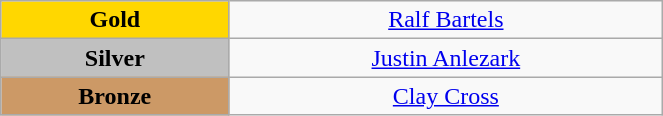<table class="wikitable" style="text-align:center; " width="35%">
<tr>
<td bgcolor="gold"><strong>Gold</strong></td>
<td><a href='#'>Ralf Bartels</a><br>  <small><em></em></small></td>
</tr>
<tr>
<td bgcolor="silver"><strong>Silver</strong></td>
<td><a href='#'>Justin Anlezark</a><br>  <small><em></em></small></td>
</tr>
<tr>
<td bgcolor="CC9966"><strong>Bronze</strong></td>
<td><a href='#'>Clay Cross</a><br>  <small><em></em></small></td>
</tr>
</table>
